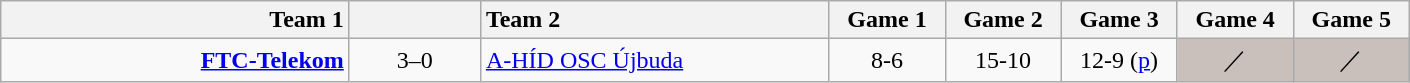<table class=wikitable style="text-align:center">
<tr>
<th style="width:225px; text-align:right;">Team 1</th>
<th style="width:80px;"></th>
<th style="width:225px; text-align:left;">Team 2</th>
<th style="width:70px;">Game 1</th>
<th style="width:70px;">Game 2</th>
<th style="width:70px;">Game 3</th>
<th style="width:70px;">Game 4</th>
<th style="width:70px;">Game 5</th>
</tr>
<tr>
<td align=right><strong><a href='#'>FTC-Telekom</a></strong> </td>
<td>3–0</td>
<td align=left> <a href='#'>A-HÍD OSC Újbuda</a></td>
<td>8-6</td>
<td>15-10</td>
<td>12-9 (<a href='#'>p</a>)</td>
<td bgcolor=#c9c0bb>／</td>
<td bgcolor=#c9c0bb>／</td>
</tr>
</table>
